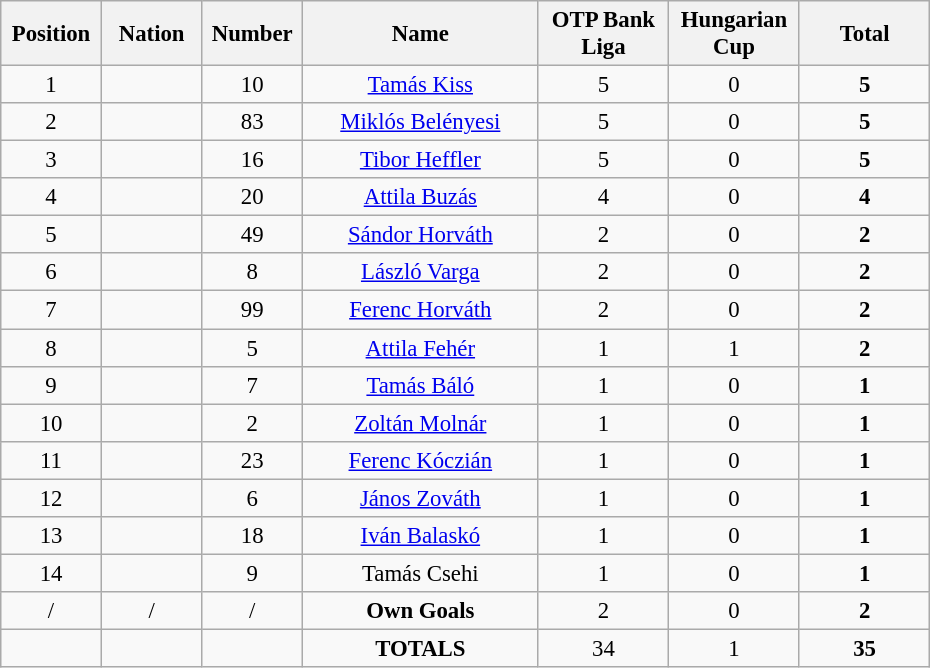<table class="wikitable" style="font-size: 95%; text-align: center;">
<tr>
<th width=60>Position</th>
<th width=60>Nation</th>
<th width=60>Number</th>
<th width=150>Name</th>
<th width=80>OTP Bank Liga</th>
<th width=80>Hungarian Cup</th>
<th width=80>Total</th>
</tr>
<tr>
<td>1</td>
<td></td>
<td>10</td>
<td><a href='#'>Tamás Kiss</a></td>
<td>5</td>
<td>0</td>
<td><strong>5</strong></td>
</tr>
<tr>
<td>2</td>
<td></td>
<td>83</td>
<td><a href='#'>Miklós Belényesi</a></td>
<td>5</td>
<td>0</td>
<td><strong>5</strong></td>
</tr>
<tr>
<td>3</td>
<td></td>
<td>16</td>
<td><a href='#'>Tibor Heffler</a></td>
<td>5</td>
<td>0</td>
<td><strong>5</strong></td>
</tr>
<tr>
<td>4</td>
<td></td>
<td>20</td>
<td><a href='#'>Attila Buzás</a></td>
<td>4</td>
<td>0</td>
<td><strong>4</strong></td>
</tr>
<tr>
<td>5</td>
<td></td>
<td>49</td>
<td><a href='#'>Sándor Horváth</a></td>
<td>2</td>
<td>0</td>
<td><strong>2</strong></td>
</tr>
<tr>
<td>6</td>
<td></td>
<td>8</td>
<td><a href='#'>László Varga</a></td>
<td>2</td>
<td>0</td>
<td><strong>2</strong></td>
</tr>
<tr>
<td>7</td>
<td></td>
<td>99</td>
<td><a href='#'>Ferenc Horváth</a></td>
<td>2</td>
<td>0</td>
<td><strong>2</strong></td>
</tr>
<tr>
<td>8</td>
<td></td>
<td>5</td>
<td><a href='#'>Attila Fehér</a></td>
<td>1</td>
<td>1</td>
<td><strong>2</strong></td>
</tr>
<tr>
<td>9</td>
<td></td>
<td>7</td>
<td><a href='#'>Tamás Báló</a></td>
<td>1</td>
<td>0</td>
<td><strong>1</strong></td>
</tr>
<tr>
<td>10</td>
<td></td>
<td>2</td>
<td><a href='#'>Zoltán Molnár</a></td>
<td>1</td>
<td>0</td>
<td><strong>1</strong></td>
</tr>
<tr>
<td>11</td>
<td></td>
<td>23</td>
<td><a href='#'>Ferenc Kóczián</a></td>
<td>1</td>
<td>0</td>
<td><strong>1</strong></td>
</tr>
<tr>
<td>12</td>
<td></td>
<td>6</td>
<td><a href='#'>János Zováth</a></td>
<td>1</td>
<td>0</td>
<td><strong>1</strong></td>
</tr>
<tr>
<td>13</td>
<td></td>
<td>18</td>
<td><a href='#'>Iván Balaskó</a></td>
<td>1</td>
<td>0</td>
<td><strong>1</strong></td>
</tr>
<tr>
<td>14</td>
<td></td>
<td>9</td>
<td>Tamás Csehi</td>
<td>1</td>
<td>0</td>
<td><strong>1</strong></td>
</tr>
<tr>
<td>/</td>
<td>/</td>
<td>/</td>
<td><strong>Own Goals</strong></td>
<td>2</td>
<td>0</td>
<td><strong>2</strong></td>
</tr>
<tr>
<td></td>
<td></td>
<td></td>
<td><strong>TOTALS</strong></td>
<td>34</td>
<td>1</td>
<td><strong>35</strong></td>
</tr>
</table>
